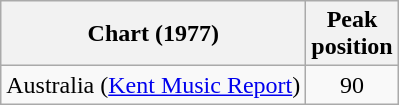<table class="wikitable">
<tr>
<th>Chart (1977)</th>
<th>Peak<br>position</th>
</tr>
<tr>
<td>Australia (<a href='#'>Kent Music Report</a>)</td>
<td align="center">90</td>
</tr>
</table>
